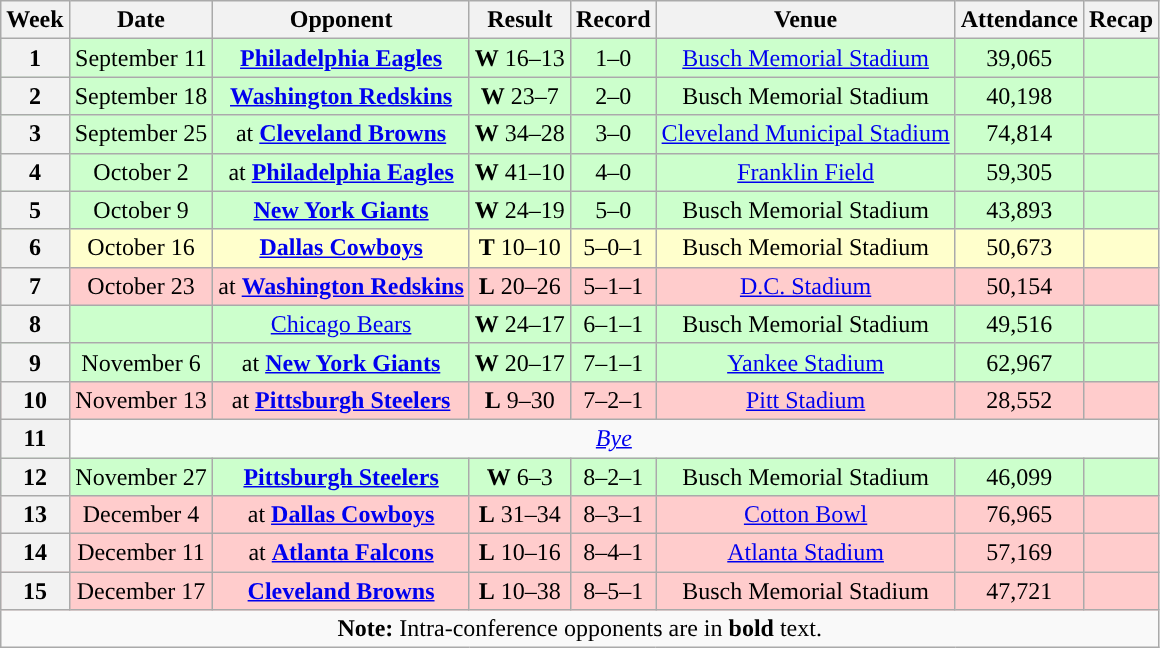<table class="wikitable" style="text-align:center">
<tr>
<th>Week</th>
<th>Date</th>
<th>Opponent</th>
<th>Result</th>
<th>Record</th>
<th>Venue</th>
<th>Attendance</th>
<th>Recap</th>
</tr>
<tr style="background:#cfc">
<th>1</th>
<td>September 11</td>
<td><strong><a href='#'>Philadelphia Eagles</a></strong></td>
<td><strong>W</strong> 16–13</td>
<td>1–0</td>
<td><a href='#'>Busch Memorial Stadium</a></td>
<td>39,065</td>
<td></td>
</tr>
<tr style="background:#cfc">
<th>2</th>
<td>September 18</td>
<td><strong><a href='#'>Washington Redskins</a></strong></td>
<td><strong>W</strong> 23–7</td>
<td>2–0</td>
<td>Busch Memorial Stadium</td>
<td>40,198</td>
<td></td>
</tr>
<tr style="background:#cfc">
<th>3</th>
<td>September 25</td>
<td>at <strong><a href='#'>Cleveland Browns</a></strong></td>
<td><strong>W</strong> 34–28</td>
<td>3–0</td>
<td><a href='#'>Cleveland Municipal Stadium</a></td>
<td>74,814</td>
<td></td>
</tr>
<tr style="background:#cfc">
<th>4</th>
<td>October 2</td>
<td>at <strong><a href='#'>Philadelphia Eagles</a></strong></td>
<td><strong>W</strong> 41–10</td>
<td>4–0</td>
<td><a href='#'>Franklin Field</a></td>
<td>59,305</td>
<td></td>
</tr>
<tr style="background:#cfc">
<th>5</th>
<td>October 9</td>
<td><strong><a href='#'>New York Giants</a></strong></td>
<td><strong>W</strong> 24–19</td>
<td>5–0</td>
<td>Busch Memorial Stadium</td>
<td>43,893</td>
<td></td>
</tr>
<tr style="background:#ffc">
<th>6</th>
<td>October 16</td>
<td><strong><a href='#'>Dallas Cowboys</a></strong></td>
<td><strong>T</strong> 10–10</td>
<td>5–0–1</td>
<td>Busch Memorial Stadium</td>
<td>50,673</td>
<td></td>
</tr>
<tr style="background:#fcc">
<th>7</th>
<td>October 23</td>
<td>at <strong><a href='#'>Washington Redskins</a></strong></td>
<td><strong>L</strong> 20–26</td>
<td>5–1–1</td>
<td><a href='#'>D.C. Stadium</a></td>
<td>50,154</td>
<td></td>
</tr>
<tr style="background:#cfc">
<th>8</th>
<td></td>
<td><a href='#'>Chicago Bears</a></td>
<td><strong>W</strong> 24–17</td>
<td>6–1–1</td>
<td>Busch Memorial Stadium</td>
<td>49,516</td>
<td></td>
</tr>
<tr style="background:#cfc">
<th>9</th>
<td>November 6</td>
<td>at <strong><a href='#'>New York Giants</a></strong></td>
<td><strong>W</strong> 20–17</td>
<td>7–1–1</td>
<td><a href='#'>Yankee Stadium</a></td>
<td>62,967</td>
<td></td>
</tr>
<tr style="background:#fcc">
<th>10</th>
<td>November 13</td>
<td>at <strong><a href='#'>Pittsburgh Steelers</a></strong></td>
<td><strong>L</strong> 9–30</td>
<td>7–2–1</td>
<td><a href='#'>Pitt Stadium</a></td>
<td>28,552</td>
<td></td>
</tr>
<tr>
<th>11</th>
<td colspan=7><em><a href='#'>Bye</a></em></td>
</tr>
<tr style="background:#cfc">
<th>12</th>
<td>November 27</td>
<td><strong><a href='#'>Pittsburgh Steelers</a></strong></td>
<td><strong>W</strong> 6–3</td>
<td>8–2–1</td>
<td>Busch Memorial Stadium</td>
<td>46,099</td>
<td></td>
</tr>
<tr style="background:#fcc">
<th>13</th>
<td>December 4</td>
<td>at <strong><a href='#'>Dallas Cowboys</a></strong></td>
<td><strong>L</strong> 31–34</td>
<td>8–3–1</td>
<td><a href='#'>Cotton Bowl</a></td>
<td>76,965</td>
<td></td>
</tr>
<tr style="background:#fcc">
<th>14</th>
<td>December 11</td>
<td>at <strong><a href='#'>Atlanta Falcons</a></strong></td>
<td><strong>L</strong> 10–16</td>
<td>8–4–1</td>
<td><a href='#'>Atlanta Stadium</a></td>
<td>57,169</td>
<td></td>
</tr>
<tr style="background:#fcc">
<th>15</th>
<td>December 17</td>
<td><strong><a href='#'>Cleveland Browns</a></strong></td>
<td><strong>L</strong> 10–38</td>
<td>8–5–1</td>
<td>Busch Memorial Stadium</td>
<td>47,721</td>
<td></td>
</tr>
<tr>
<td colspan="8"><strong>Note:</strong> Intra-conference opponents are in <strong>bold</strong> text.</td>
</tr>
</table>
